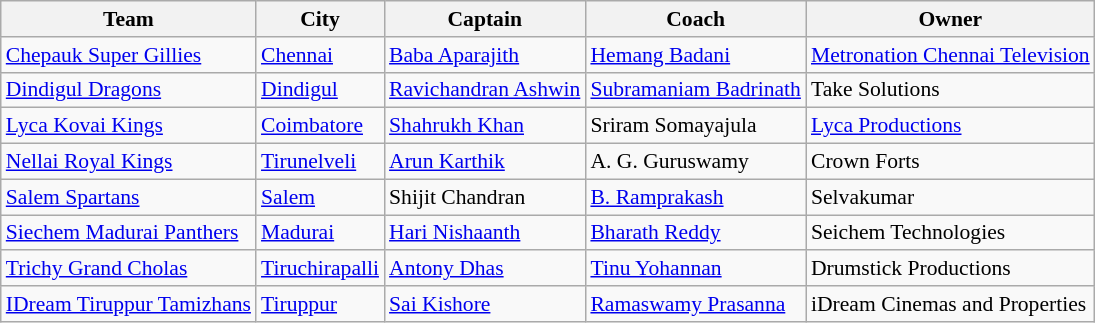<table class="wikitable sortable" style="font-size:90%;">
<tr>
<th>Team</th>
<th>City</th>
<th>Captain</th>
<th>Coach</th>
<th>Owner</th>
</tr>
<tr>
<td><a href='#'>Chepauk Super Gillies</a></td>
<td><a href='#'>Chennai</a></td>
<td><a href='#'>Baba Aparajith</a></td>
<td><a href='#'>Hemang Badani</a></td>
<td><a href='#'>Metronation Chennai Television</a></td>
</tr>
<tr>
<td><a href='#'>Dindigul Dragons</a></td>
<td><a href='#'>Dindigul</a></td>
<td><a href='#'>Ravichandran Ashwin</a></td>
<td><a href='#'>Subramaniam Badrinath</a></td>
<td>Take Solutions</td>
</tr>
<tr>
<td><a href='#'>Lyca Kovai Kings</a></td>
<td><a href='#'>Coimbatore</a></td>
<td><a href='#'>Shahrukh Khan</a></td>
<td>Sriram Somayajula</td>
<td><a href='#'>Lyca Productions</a></td>
</tr>
<tr>
<td><a href='#'>Nellai Royal Kings</a></td>
<td><a href='#'>Tirunelveli</a></td>
<td><a href='#'>Arun Karthik</a></td>
<td>A. G. Guruswamy</td>
<td>Crown Forts</td>
</tr>
<tr>
<td><a href='#'>Salem Spartans</a></td>
<td><a href='#'>Salem</a></td>
<td>Shijit Chandran</td>
<td><a href='#'>B. Ramprakash</a></td>
<td>Selvakumar</td>
</tr>
<tr>
<td><a href='#'>Siechem Madurai Panthers</a></td>
<td><a href='#'>Madurai</a></td>
<td><a href='#'>Hari Nishaanth</a></td>
<td><a href='#'>Bharath Reddy</a></td>
<td>Seichem Technologies</td>
</tr>
<tr>
<td><a href='#'>Trichy Grand Cholas</a></td>
<td><a href='#'>Tiruchirapalli</a></td>
<td><a href='#'>Antony Dhas</a></td>
<td><a href='#'>Tinu Yohannan</a></td>
<td>Drumstick Productions</td>
</tr>
<tr>
<td><a href='#'>IDream Tiruppur Tamizhans</a></td>
<td><a href='#'>Tiruppur</a></td>
<td><a href='#'>Sai Kishore</a></td>
<td><a href='#'>Ramaswamy Prasanna</a></td>
<td>iDream Cinemas and Properties</td>
</tr>
</table>
